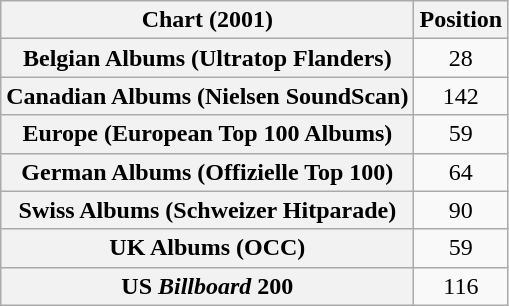<table class="wikitable sortable plainrowheaders" style="text-align:center">
<tr>
<th>Chart (2001)</th>
<th>Position</th>
</tr>
<tr>
<th scope="row">Belgian Albums (Ultratop Flanders)</th>
<td>28</td>
</tr>
<tr>
<th scope="row">Canadian Albums (Nielsen SoundScan)</th>
<td>142</td>
</tr>
<tr>
<th scope="row">Europe (European Top 100 Albums)</th>
<td>59</td>
</tr>
<tr>
<th scope="row">German Albums (Offizielle Top 100)</th>
<td>64</td>
</tr>
<tr>
<th scope="row">Swiss Albums (Schweizer Hitparade)</th>
<td>90</td>
</tr>
<tr>
<th scope="row">UK Albums (OCC)</th>
<td>59</td>
</tr>
<tr>
<th scope="row">US <em>Billboard</em> 200</th>
<td>116</td>
</tr>
</table>
